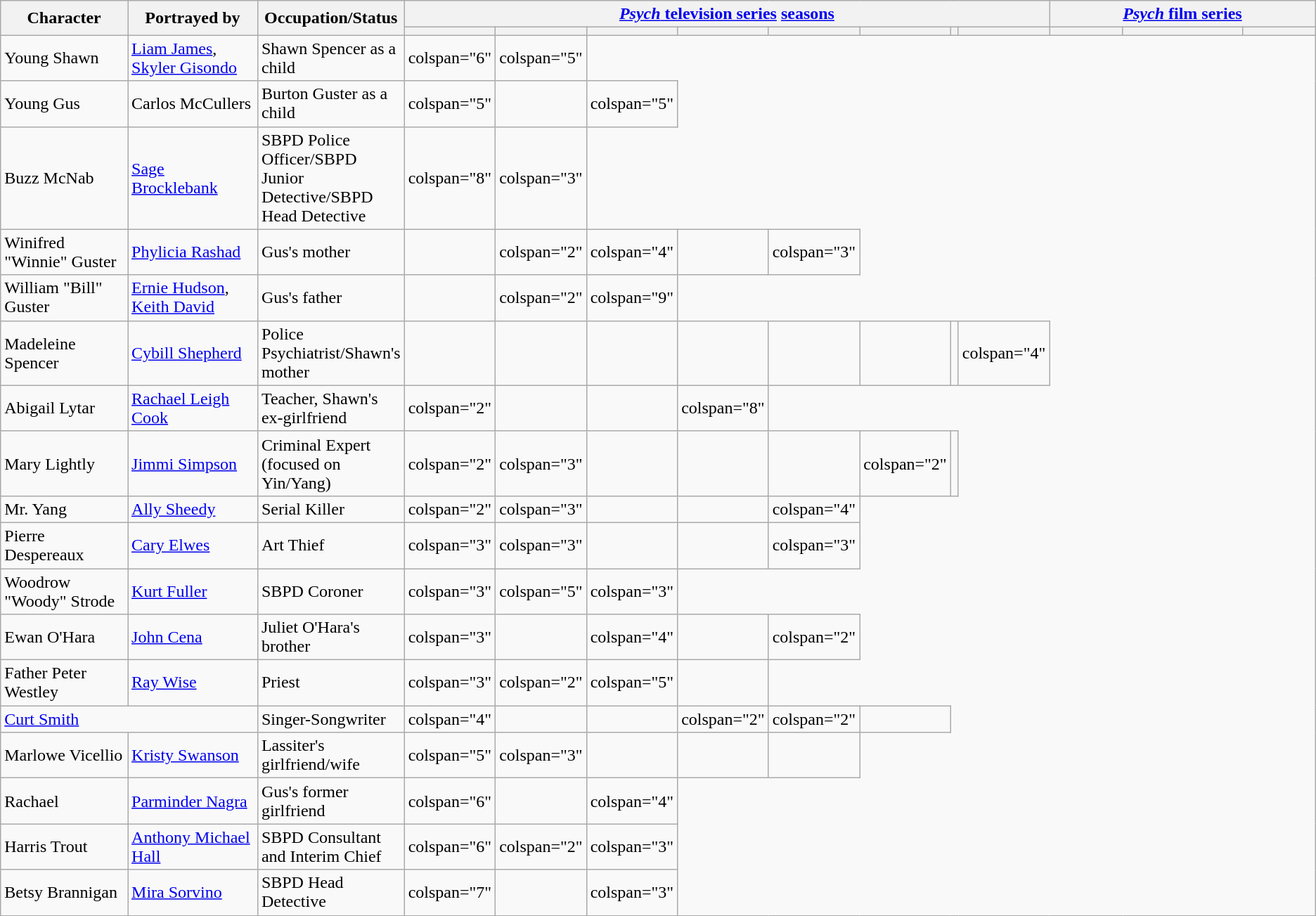<table class="wikitable">
<tr>
<th rowspan="2" width="12%">Character</th>
<th rowspan="2" width="12%">Portrayed by</th>
<th rowspan="2" width="10%">Occupation/Status</th>
<th colspan="8"><a href='#'><em>Psych</em> television series</a> <a href='#'>seasons</a></th>
<th colspan="3"><a href='#'><em>Psych</em> film series</a></th>
</tr>
<tr>
<th width="1%"><a href='#'></a></th>
<th><a href='#'></a></th>
<th><a href='#'></a></th>
<th><a href='#'></a></th>
<th><a href='#'></a></th>
<th><a href='#'></a></th>
<th><a href='#'></a></th>
<th><a href='#'></a></th>
<th width="9%"><a href='#'></a></th>
<th width="15%"><a href='#'></a></th>
<th width="9%"><a href='#'></a></th>
</tr>
<tr>
<td>Young Shawn</td>
<td><a href='#'>Liam James</a>, <a href='#'>Skyler Gisondo</a></td>
<td>Shawn Spencer as a child</td>
<td>colspan="6" </td>
<td>colspan="5" </td>
</tr>
<tr>
<td>Young Gus</td>
<td>Carlos McCullers</td>
<td>Burton Guster as a child</td>
<td>colspan="5" </td>
<td></td>
<td>colspan="5" </td>
</tr>
<tr>
<td>Buzz McNab</td>
<td><a href='#'>Sage Brocklebank</a></td>
<td>SBPD Police Officer/SBPD Junior Detective/SBPD Head Detective</td>
<td>colspan="8" </td>
<td>colspan="3" </td>
</tr>
<tr>
<td>Winifred "Winnie" Guster</td>
<td><a href='#'>Phylicia Rashad</a></td>
<td>Gus's mother</td>
<td></td>
<td>colspan="2" </td>
<td>colspan="4" </td>
<td></td>
<td>colspan="3" </td>
</tr>
<tr>
<td>William "Bill" Guster</td>
<td><a href='#'>Ernie Hudson</a>, <a href='#'>Keith David</a></td>
<td>Gus's father</td>
<td></td>
<td>colspan="2" </td>
<td>colspan="9" </td>
</tr>
<tr>
<td>Madeleine Spencer</td>
<td><a href='#'>Cybill Shepherd</a></td>
<td>Police Psychiatrist/Shawn's mother</td>
<td></td>
<td></td>
<td></td>
<td></td>
<td></td>
<td></td>
<td></td>
<td>colspan="4" </td>
</tr>
<tr>
<td>Abigail Lytar</td>
<td><a href='#'>Rachael Leigh Cook</a></td>
<td>Teacher, Shawn's ex-girlfriend</td>
<td>colspan="2" </td>
<td></td>
<td></td>
<td>colspan="8" </td>
</tr>
<tr>
<td>Mary Lightly</td>
<td><a href='#'>Jimmi Simpson</a></td>
<td>Criminal Expert (focused on Yin/Yang)</td>
<td>colspan="2" </td>
<td>colspan="3" </td>
<td></td>
<td></td>
<td></td>
<td>colspan="2" </td>
<td></td>
</tr>
<tr>
<td>Mr. Yang</td>
<td><a href='#'>Ally Sheedy</a></td>
<td>Serial Killer</td>
<td>colspan="2" </td>
<td>colspan="3" </td>
<td></td>
<td></td>
<td>colspan="4" </td>
</tr>
<tr>
<td>Pierre Despereaux</td>
<td><a href='#'>Cary Elwes</a></td>
<td>Art Thief</td>
<td>colspan="3" </td>
<td>colspan="3" </td>
<td></td>
<td></td>
<td>colspan="3" </td>
</tr>
<tr>
<td>Woodrow "Woody" Strode</td>
<td><a href='#'>Kurt Fuller</a></td>
<td>SBPD Coroner</td>
<td>colspan="3" </td>
<td>colspan="5" </td>
<td>colspan="3" </td>
</tr>
<tr>
<td>Ewan O'Hara</td>
<td><a href='#'>John Cena</a></td>
<td>Juliet O'Hara's brother</td>
<td>colspan="3" </td>
<td></td>
<td>colspan="4" </td>
<td></td>
<td>colspan="2" </td>
</tr>
<tr>
<td>Father Peter Westley</td>
<td><a href='#'>Ray Wise</a></td>
<td>Priest</td>
<td>colspan="3" </td>
<td>colspan="2" </td>
<td>colspan="5" </td>
<td></td>
</tr>
<tr>
<td colspan="2"><a href='#'>Curt Smith</a></td>
<td>Singer-Songwriter</td>
<td>colspan="4" </td>
<td></td>
<td></td>
<td>colspan="2" </td>
<td>colspan="2" </td>
<td></td>
</tr>
<tr>
<td>Marlowe Vicellio</td>
<td><a href='#'>Kristy Swanson</a></td>
<td>Lassiter's girlfriend/wife</td>
<td>colspan="5" </td>
<td>colspan="3" </td>
<td></td>
<td></td>
<td></td>
</tr>
<tr>
<td>Rachael</td>
<td><a href='#'>Parminder Nagra</a></td>
<td>Gus's former girlfriend</td>
<td>colspan="6" </td>
<td></td>
<td>colspan="4" </td>
</tr>
<tr>
<td>Harris Trout</td>
<td><a href='#'>Anthony Michael Hall</a></td>
<td>SBPD Consultant and Interim Chief</td>
<td>colspan="6" </td>
<td>colspan="2" </td>
<td>colspan="3" </td>
</tr>
<tr>
<td>Betsy Brannigan</td>
<td><a href='#'>Mira Sorvino</a></td>
<td>SBPD Head Detective</td>
<td>colspan="7" </td>
<td></td>
<td>colspan="3" </td>
</tr>
</table>
